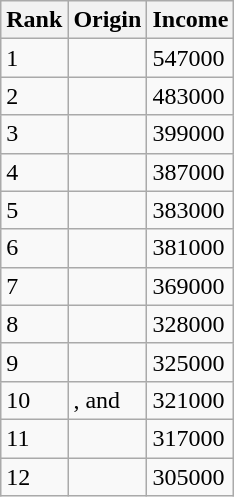<table class="wikitable">
<tr>
<th>Rank</th>
<th>Origin</th>
<th>Income</th>
</tr>
<tr>
<td>1</td>
<td></td>
<td>547000</td>
</tr>
<tr>
<td>2</td>
<td></td>
<td>483000</td>
</tr>
<tr>
<td>3</td>
<td></td>
<td>399000</td>
</tr>
<tr>
<td>4</td>
<td></td>
<td>387000</td>
</tr>
<tr>
<td>5</td>
<td></td>
<td>383000</td>
</tr>
<tr>
<td>6</td>
<td></td>
<td>381000</td>
</tr>
<tr>
<td>7</td>
<td></td>
<td>369000</td>
</tr>
<tr>
<td>8</td>
<td></td>
<td>328000</td>
</tr>
<tr>
<td>9</td>
<td></td>
<td>325000</td>
</tr>
<tr>
<td>10</td>
<td>,  and </td>
<td>321000</td>
</tr>
<tr>
<td>11</td>
<td></td>
<td>317000</td>
</tr>
<tr>
<td>12</td>
<td></td>
<td>305000</td>
</tr>
</table>
